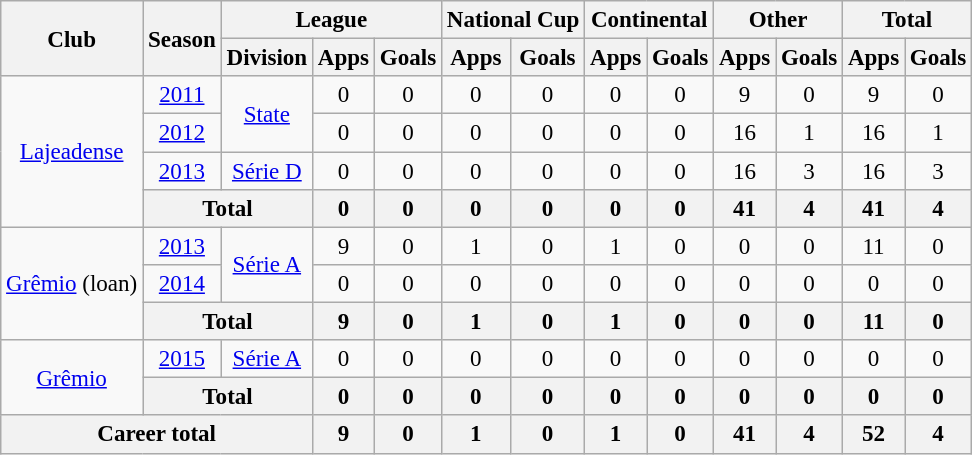<table class="wikitable" style="font-size:96%; text-align: center;">
<tr>
<th rowspan="2">Club</th>
<th rowspan="2">Season</th>
<th colspan="3">League</th>
<th colspan="2">National Cup</th>
<th colspan="2">Continental</th>
<th colspan="2">Other</th>
<th colspan="2">Total</th>
</tr>
<tr>
<th>Division</th>
<th>Apps</th>
<th>Goals</th>
<th>Apps</th>
<th>Goals</th>
<th>Apps</th>
<th>Goals</th>
<th>Apps</th>
<th>Goals</th>
<th>Apps</th>
<th>Goals</th>
</tr>
<tr>
<td rowspan="4" valign="center"><a href='#'>Lajeadense</a></td>
<td><a href='#'>2011</a></td>
<td rowspan="2"><a href='#'>State</a></td>
<td>0</td>
<td>0</td>
<td>0</td>
<td>0</td>
<td>0</td>
<td>0</td>
<td>9</td>
<td>0</td>
<td>9</td>
<td>0</td>
</tr>
<tr>
<td><a href='#'>2012</a></td>
<td>0</td>
<td>0</td>
<td>0</td>
<td>0</td>
<td>0</td>
<td>0</td>
<td>16</td>
<td>1</td>
<td>16</td>
<td>1</td>
</tr>
<tr>
<td><a href='#'>2013</a></td>
<td><a href='#'>Série D</a></td>
<td>0</td>
<td>0</td>
<td>0</td>
<td>0</td>
<td>0</td>
<td>0</td>
<td>16</td>
<td>3</td>
<td>16</td>
<td>3</td>
</tr>
<tr>
<th colspan="2">Total</th>
<th>0</th>
<th>0</th>
<th>0</th>
<th>0</th>
<th>0</th>
<th>0</th>
<th>41</th>
<th>4</th>
<th>41</th>
<th>4</th>
</tr>
<tr>
<td rowspan="3" valign="center"><a href='#'>Grêmio</a> (loan)</td>
<td><a href='#'>2013</a></td>
<td rowspan="2"><a href='#'>Série A</a></td>
<td>9</td>
<td>0</td>
<td>1</td>
<td>0</td>
<td>1</td>
<td>0</td>
<td>0</td>
<td>0</td>
<td>11</td>
<td>0</td>
</tr>
<tr>
<td><a href='#'>2014</a></td>
<td>0</td>
<td>0</td>
<td>0</td>
<td>0</td>
<td>0</td>
<td>0</td>
<td>0</td>
<td>0</td>
<td>0</td>
<td>0</td>
</tr>
<tr>
<th colspan="2">Total</th>
<th>9</th>
<th>0</th>
<th>1</th>
<th>0</th>
<th>1</th>
<th>0</th>
<th>0</th>
<th>0</th>
<th>11</th>
<th>0</th>
</tr>
<tr>
<td rowspan="2" valign="center"><a href='#'>Grêmio</a></td>
<td><a href='#'>2015</a></td>
<td><a href='#'>Série A</a></td>
<td>0</td>
<td>0</td>
<td>0</td>
<td>0</td>
<td>0</td>
<td>0</td>
<td>0</td>
<td>0</td>
<td>0</td>
<td>0</td>
</tr>
<tr>
<th colspan="2">Total</th>
<th>0</th>
<th>0</th>
<th>0</th>
<th>0</th>
<th>0</th>
<th>0</th>
<th>0</th>
<th>0</th>
<th>0</th>
<th>0</th>
</tr>
<tr>
<th colspan="3">Career total</th>
<th>9</th>
<th>0</th>
<th>1</th>
<th>0</th>
<th>1</th>
<th>0</th>
<th>41</th>
<th>4</th>
<th>52</th>
<th>4</th>
</tr>
</table>
